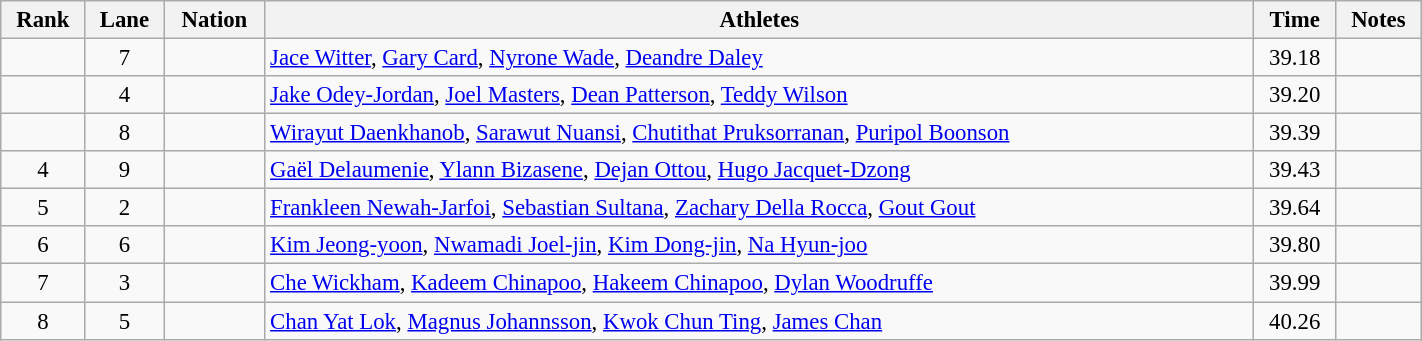<table class="wikitable sortable" style="text-align:center;width: 75%; font-size:95%"">
<tr>
<th scope="col">Rank</th>
<th scope="col">Lane</th>
<th scope="col">Nation</th>
<th scope="col">Athletes</th>
<th scope="col">Time</th>
<th scope="col">Notes</th>
</tr>
<tr>
<td></td>
<td>7</td>
<td align=left></td>
<td align=left><a href='#'>Jace Witter</a>, <a href='#'>Gary Card</a>, <a href='#'>Nyrone Wade</a>, <a href='#'>Deandre Daley</a></td>
<td>39.18</td>
<td></td>
</tr>
<tr>
<td></td>
<td>4</td>
<td align=left></td>
<td align=left><a href='#'>Jake Odey-Jordan</a>, <a href='#'>Joel Masters</a>, <a href='#'>Dean Patterson</a>, <a href='#'>Teddy Wilson</a></td>
<td>39.20</td>
<td></td>
</tr>
<tr>
<td></td>
<td>8</td>
<td align=left></td>
<td align=left><a href='#'>Wirayut Daenkhanob</a>, <a href='#'>Sarawut Nuansi</a>, <a href='#'>Chutithat Pruksorranan</a>, <a href='#'>Puripol Boonson</a></td>
<td>39.39</td>
<td></td>
</tr>
<tr>
<td>4</td>
<td>9</td>
<td align=left></td>
<td align=left><a href='#'>Gaël Delaumenie</a>, <a href='#'>Ylann Bizasene</a>, <a href='#'>Dejan Ottou</a>, <a href='#'>Hugo Jacquet-Dzong</a></td>
<td>39.43</td>
<td></td>
</tr>
<tr>
<td>5</td>
<td>2</td>
<td align=left></td>
<td align=left><a href='#'>Frankleen Newah-Jarfoi</a>, <a href='#'>Sebastian Sultana</a>, <a href='#'>Zachary Della Rocca</a>, <a href='#'>Gout Gout</a></td>
<td>39.64</td>
<td></td>
</tr>
<tr>
<td>6</td>
<td>6</td>
<td align=left></td>
<td align=left><a href='#'>Kim Jeong-yoon</a>, <a href='#'>Nwamadi Joel-jin</a>, <a href='#'>Kim Dong-jin</a>, <a href='#'>Na Hyun-joo</a></td>
<td>39.80</td>
<td></td>
</tr>
<tr>
<td>7</td>
<td>3</td>
<td align=left></td>
<td align=left><a href='#'>Che Wickham</a>, <a href='#'>Kadeem Chinapoo</a>, <a href='#'>Hakeem Chinapoo</a>, <a href='#'>Dylan Woodruffe</a></td>
<td>39.99</td>
<td></td>
</tr>
<tr>
<td>8</td>
<td>5</td>
<td align=left></td>
<td align=left><a href='#'>Chan Yat Lok</a>, <a href='#'>Magnus Johannsson</a>, <a href='#'>Kwok Chun Ting</a>, <a href='#'>James Chan</a></td>
<td>40.26</td>
<td></td>
</tr>
</table>
